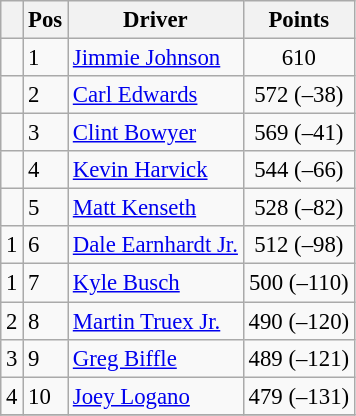<table class="wikitable " style="font-size: 95%;">
<tr>
<th></th>
<th>Pos</th>
<th>Driver</th>
<th>Points</th>
</tr>
<tr>
<td align="left"></td>
<td>1</td>
<td><a href='#'>Jimmie Johnson</a></td>
<td style="text-align:center;">610</td>
</tr>
<tr>
<td align="left"></td>
<td>2</td>
<td><a href='#'>Carl Edwards</a></td>
<td style="text-align:center;">572 (–38)</td>
</tr>
<tr>
<td align="left"></td>
<td>3</td>
<td><a href='#'>Clint Bowyer</a></td>
<td style="text-align:center;">569 (–41)</td>
</tr>
<tr>
<td align="left"></td>
<td>4</td>
<td><a href='#'>Kevin Harvick</a></td>
<td style="text-align:center;">544 (–66)</td>
</tr>
<tr>
<td align="left"></td>
<td>5</td>
<td><a href='#'>Matt Kenseth</a></td>
<td style="text-align:center;">528 (–82)</td>
</tr>
<tr>
<td align="left"> 1</td>
<td>6</td>
<td><a href='#'>Dale Earnhardt Jr.</a></td>
<td style="text-align:center;">512  (–98)</td>
</tr>
<tr>
<td align="left"> 1</td>
<td>7</td>
<td><a href='#'>Kyle Busch</a></td>
<td style="text-align:center;">500 (–110)</td>
</tr>
<tr>
<td align="left"> 2</td>
<td>8</td>
<td><a href='#'>Martin Truex Jr.</a></td>
<td style="text-align:center;">490 (–120)</td>
</tr>
<tr>
<td align="left"> 3</td>
<td>9</td>
<td><a href='#'>Greg Biffle</a></td>
<td style="text-align:center;">489 (–121)</td>
</tr>
<tr>
<td align="left"> 4</td>
<td>10</td>
<td><a href='#'>Joey Logano</a></td>
<td style="text-align:center;">479 (–131)</td>
</tr>
<tr>
</tr>
</table>
